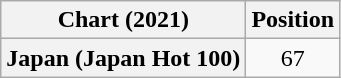<table class="wikitable plainrowheaders" style="text-align:center">
<tr>
<th scope="col">Chart (2021)</th>
<th scope="col">Position</th>
</tr>
<tr>
<th scope="row">Japan (Japan Hot 100)</th>
<td>67</td>
</tr>
</table>
